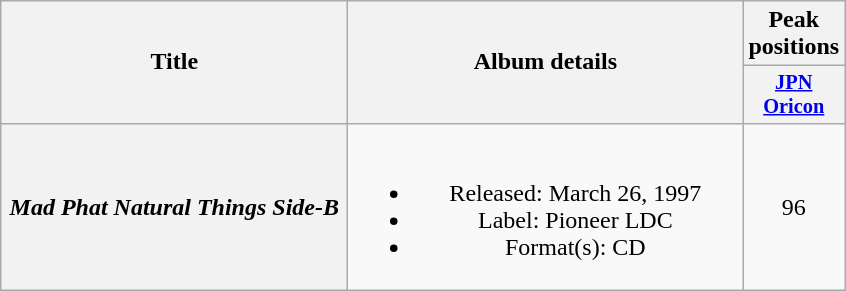<table class="wikitable plainrowheaders" style="text-align:center;">
<tr>
<th style="width:14em;" rowspan="2">Title</th>
<th style="width:16em;" rowspan="2">Album details</th>
<th colspan="1">Peak positions</th>
</tr>
<tr>
<th style="width:3em;font-size:85%"><a href='#'>JPN<br>Oricon</a></th>
</tr>
<tr>
<th scope="row"><em>Mad Phat Natural Things Side-B</em></th>
<td><br><ul><li>Released: March 26, 1997</li><li>Label: Pioneer LDC</li><li>Format(s): CD</li></ul></td>
<td>96</td>
</tr>
</table>
